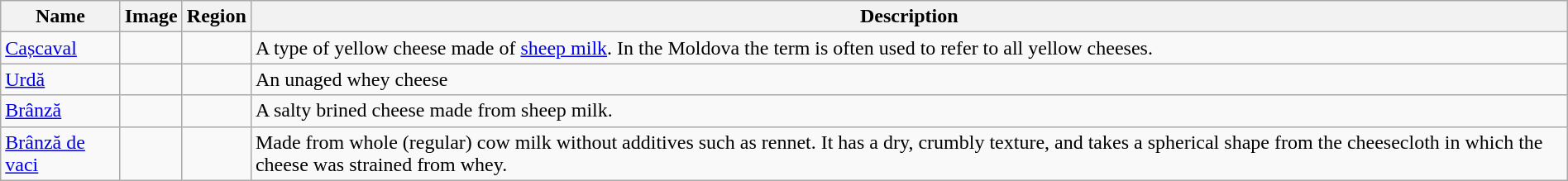<table class="wikitable sortable" style="width:100%">
<tr>
<th>Name</th>
<th class="unsortable">Image</th>
<th>Region</th>
<th>Description</th>
</tr>
<tr>
<td><a href='#'>Cașcaval</a></td>
<td></td>
<td></td>
<td>A type of yellow cheese made of <a href='#'>sheep milk</a>. In the Moldova the term is often used to refer to all yellow cheeses.</td>
</tr>
<tr>
<td><a href='#'>Urdă</a></td>
<td></td>
<td></td>
<td>An unaged whey cheese</td>
</tr>
<tr>
<td><a href='#'>Brânză</a></td>
<td></td>
<td></td>
<td>A salty brined cheese made from sheep milk.</td>
</tr>
<tr>
<td><a href='#'>Brânză de vaci</a></td>
<td></td>
<td></td>
<td>Made from whole (regular) cow milk without additives such as rennet. It has a dry, crumbly texture, and takes a spherical shape from the cheesecloth in which the cheese was strained from whey.</td>
</tr>
</table>
